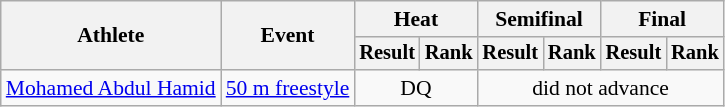<table class="wikitable" style="font-size:90%">
<tr>
<th rowspan="2">Athlete</th>
<th rowspan="2">Event</th>
<th colspan="2">Heat</th>
<th colspan="2">Semifinal</th>
<th colspan="2">Final</th>
</tr>
<tr style="font-size:95%">
<th>Result</th>
<th>Rank</th>
<th>Result</th>
<th>Rank</th>
<th>Result</th>
<th>Rank</th>
</tr>
<tr align=center>
<td align=left><a href='#'>Mohamed Abdul Hamid</a></td>
<td align=left><a href='#'>50 m freestyle</a></td>
<td colspan=2>DQ</td>
<td colspan=6>did not advance</td>
</tr>
</table>
